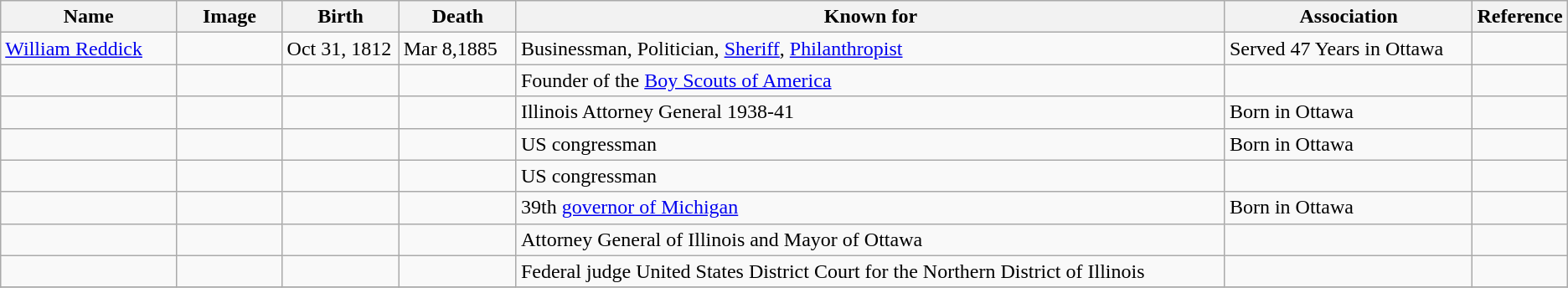<table class="wikitable sortable">
<tr>
<th scope="col" width="140">Name</th>
<th scope="col" width="80" class="unsortable">Image</th>
<th scope="col" width="90">Birth</th>
<th scope="col" width="90">Death</th>
<th scope="col" width="600" class="unsortable">Known for</th>
<th scope="col" width="200" class="unsortable">Association</th>
<th scope="col" width="30" class="unsortable">Reference</th>
</tr>
<tr>
<td><a href='#'>William Reddick</a></td>
<td></td>
<td>Oct 31, 1812</td>
<td>Mar 8,1885</td>
<td>Businessman, Politician, <a href='#'>Sheriff</a>, <a href='#'>Philanthropist</a></td>
<td>Served 47 Years in Ottawa</td>
<td></td>
</tr>
<tr>
<td></td>
<td></td>
<td align=right></td>
<td align=right></td>
<td>Founder of the <a href='#'>Boy Scouts of America</a></td>
<td></td>
<td align="center"></td>
</tr>
<tr>
<td></td>
<td></td>
<td align=right></td>
<td align=right></td>
<td>Illinois Attorney General 1938-41</td>
<td>Born in Ottawa</td>
<td align="center"></td>
</tr>
<tr>
<td></td>
<td></td>
<td align=right></td>
<td></td>
<td>US congressman</td>
<td>Born in Ottawa</td>
<td align="center"></td>
</tr>
<tr>
<td></td>
<td></td>
<td align=right></td>
<td align=right></td>
<td>US congressman</td>
<td></td>
<td align="center"></td>
</tr>
<tr>
<td></td>
<td></td>
<td align=right></td>
<td align=right></td>
<td>39th <a href='#'>governor of Michigan</a></td>
<td>Born in Ottawa</td>
<td align="center"></td>
</tr>
<tr>
<td></td>
<td></td>
<td align=right></td>
<td align=right></td>
<td>Attorney General of Illinois and Mayor of Ottawa</td>
<td></td>
<td align="center"></td>
</tr>
<tr>
<td></td>
<td></td>
<td align=right></td>
<td align=right></td>
<td>Federal judge United States District Court for the Northern District of Illinois</td>
<td></td>
<td align="center"></td>
</tr>
<tr>
</tr>
</table>
